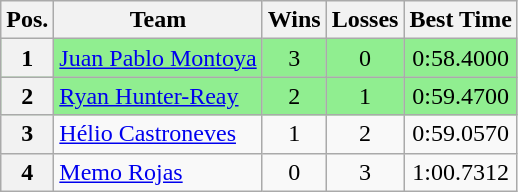<table class="wikitable">
<tr>
<th>Pos.</th>
<th>Team</th>
<th>Wins</th>
<th>Losses</th>
<th>Best Time</th>
</tr>
<tr style="background:lightgreen;">
<th>1</th>
<td> <a href='#'>Juan Pablo Montoya</a></td>
<td style="text-align:center;">3</td>
<td style="text-align:center;">0</td>
<td style="text-align:center;">0:58.4000</td>
</tr>
<tr style="background:lightgreen;">
<th>2</th>
<td> <a href='#'>Ryan Hunter-Reay</a></td>
<td style="text-align:center;">2</td>
<td style="text-align:center;">1</td>
<td style="text-align:center;">0:59.4700</td>
</tr>
<tr>
<th>3</th>
<td> <a href='#'>Hélio Castroneves</a></td>
<td style="text-align:center;">1</td>
<td style="text-align:center;">2</td>
<td style="text-align:center;">0:59.0570</td>
</tr>
<tr>
<th>4</th>
<td> <a href='#'>Memo Rojas</a></td>
<td style="text-align:center;">0</td>
<td style="text-align:center;">3</td>
<td style="text-align:center;">1:00.7312</td>
</tr>
</table>
